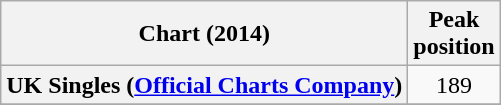<table class="wikitable sortable plainrowheaders">
<tr>
<th>Chart (2014)</th>
<th>Peak<br>position</th>
</tr>
<tr>
<th scope="row">UK Singles (<a href='#'>Official Charts Company</a>)</th>
<td align="center">189</td>
</tr>
<tr>
</tr>
<tr>
</tr>
<tr>
</tr>
</table>
